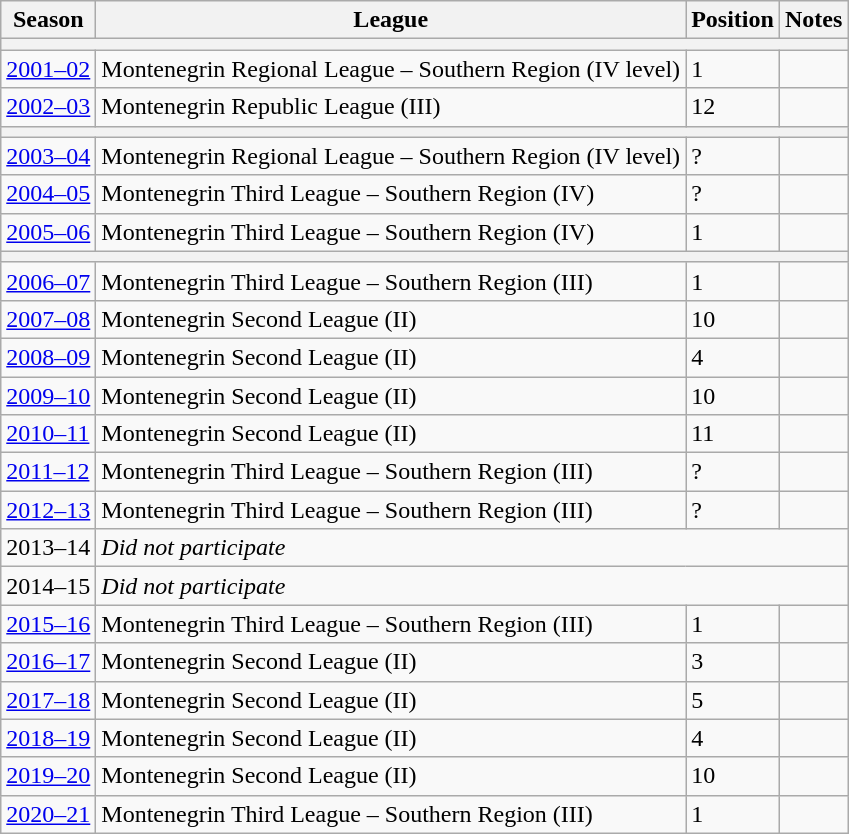<table class="wikitable">
<tr>
<th>Season</th>
<th>League</th>
<th>Position</th>
<th>Notes</th>
</tr>
<tr>
<th colspan="4"></th>
</tr>
<tr>
<td><a href='#'>2001–02</a></td>
<td>Montenegrin Regional League – Southern Region (IV level)</td>
<td>1 </td>
<td></td>
</tr>
<tr>
<td><a href='#'>2002–03</a></td>
<td>Montenegrin Republic League (III)</td>
<td>12 </td>
<td></td>
</tr>
<tr>
<th colspan="4"></th>
</tr>
<tr>
<td><a href='#'>2003–04</a></td>
<td>Montenegrin Regional League – Southern Region (IV level)</td>
<td>?</td>
<td></td>
</tr>
<tr>
<td><a href='#'>2004–05</a></td>
<td>Montenegrin Third League – Southern Region (IV)</td>
<td>?</td>
<td></td>
</tr>
<tr>
<td><a href='#'>2005–06</a></td>
<td>Montenegrin Third League – Southern Region (IV)</td>
<td>1</td>
<td></td>
</tr>
<tr>
<th colspan="4"></th>
</tr>
<tr>
<td><a href='#'>2006–07</a></td>
<td>Montenegrin Third League – Southern Region (III)</td>
<td>1 </td>
<td></td>
</tr>
<tr>
<td><a href='#'>2007–08</a></td>
<td>Montenegrin Second League (II)</td>
<td>10</td>
<td></td>
</tr>
<tr>
<td><a href='#'>2008–09</a></td>
<td>Montenegrin Second League (II)</td>
<td>4</td>
<td></td>
</tr>
<tr>
<td><a href='#'>2009–10</a></td>
<td>Montenegrin Second League (II)</td>
<td>10</td>
<td></td>
</tr>
<tr>
<td><a href='#'>2010–11</a></td>
<td>Montenegrin Second League (II)</td>
<td>11 </td>
<td></td>
</tr>
<tr>
<td><a href='#'>2011–12</a></td>
<td>Montenegrin Third League – Southern Region (III)</td>
<td>?</td>
<td></td>
</tr>
<tr>
<td><a href='#'>2012–13</a></td>
<td>Montenegrin Third League – Southern Region (III)</td>
<td>?</td>
<td></td>
</tr>
<tr>
<td>2013–14</td>
<td colspan="3"><em>Did not participate</em></td>
</tr>
<tr>
<td>2014–15</td>
<td colspan="3"><em>Did not participate</em></td>
</tr>
<tr>
<td><a href='#'>2015–16</a></td>
<td>Montenegrin Third League – Southern Region (III)</td>
<td>1 </td>
<td></td>
</tr>
<tr>
<td><a href='#'>2016–17</a></td>
<td>Montenegrin Second League (II)</td>
<td>3</td>
<td></td>
</tr>
<tr>
<td><a href='#'>2017–18</a></td>
<td>Montenegrin Second League (II)</td>
<td>5</td>
<td></td>
</tr>
<tr>
<td><a href='#'>2018–19</a></td>
<td>Montenegrin Second League (II)</td>
<td>4</td>
<td></td>
</tr>
<tr>
<td><a href='#'>2019–20</a></td>
<td>Montenegrin Second League (II)</td>
<td>10 </td>
<td></td>
</tr>
<tr>
<td><a href='#'>2020–21</a></td>
<td>Montenegrin Third League – Southern Region (III)</td>
<td>1 </td>
<td></td>
</tr>
</table>
